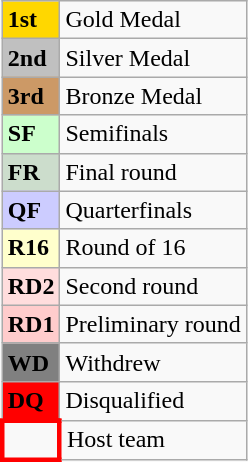<table class="wikitable">
<tr>
<td bgcolor=gold><strong>1st</strong></td>
<td>Gold Medal</td>
</tr>
<tr>
<td bgcolor=silver><strong>2nd</strong></td>
<td>Silver Medal</td>
</tr>
<tr>
<td bgcolor=#cc9966><strong>3rd</strong></td>
<td>Bronze Medal</td>
</tr>
<tr>
<td bgcolor=#ccffcc><strong>SF</strong></td>
<td>Semifinals</td>
</tr>
<tr>
<td bgcolor=#ccddcc><strong>FR</strong></td>
<td>Final round</td>
</tr>
<tr>
<td bgcolor=#ccccff><strong>QF</strong></td>
<td>Quarterfinals</td>
</tr>
<tr>
<td bgcolor=#ffffcc><strong>R16</strong></td>
<td>Round of 16</td>
</tr>
<tr>
<td bgcolor=#ffdddd><strong>RD2</strong></td>
<td>Second round</td>
</tr>
<tr>
<td bgcolor=#ffcccc><strong>RD1</strong></td>
<td>Preliminary round</td>
</tr>
<tr>
<td bgcolor=gray><strong>WD</strong></td>
<td>Withdrew</td>
</tr>
<tr>
<td bgcolor=red><strong>DQ</strong></td>
<td>Disqualified</td>
</tr>
<tr>
<td style="border:3px solid red"></td>
<td>Host team</td>
</tr>
</table>
